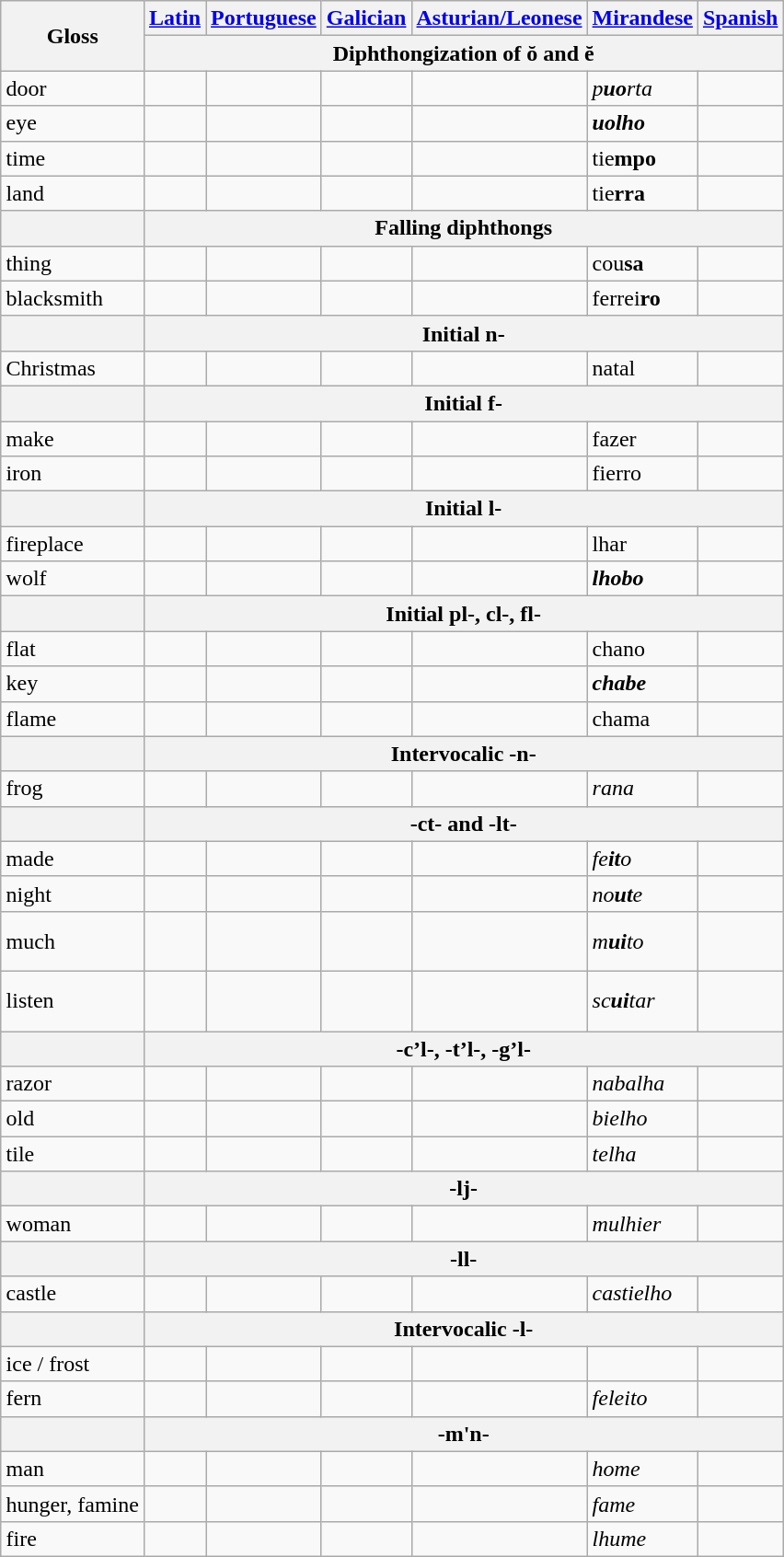<table class="wikitable" style="margin:1em auto">
<tr>
<th rowspan=2>Gloss</th>
<th><a href='#'>Latin</a></th>
<th><a href='#'>Portuguese</a></th>
<th><a href='#'>Galician</a></th>
<th><a href='#'>Asturian/Leonese</a></th>
<th><a href='#'>Mirandese</a></th>
<th><a href='#'>Spanish</a></th>
</tr>
<tr>
<th colspan="6" style="text-align:center">Diphthongization of ŏ and ĕ</th>
</tr>
<tr>
<td>door</td>
<td></td>
<td></td>
<td></td>
<td></td>
<td><em>p<strong>uo</strong>rta</em></td>
<td></td>
</tr>
<tr>
<td>eye</td>
<td></td>
<td></td>
<td></td>
<td><br></td>
<td><strong><em>uo<strong>lho<em></td>
<td></td>
</tr>
<tr>
<td>time</td>
<td></td>
<td></td>
<td></td>
<td></td>
<td></em>t</strong>ie<strong>mpo<em></td>
<td></td>
</tr>
<tr>
<td>land</td>
<td></td>
<td></td>
<td></td>
<td></td>
<td></em>t</strong>ie<strong>rra<em></td>
<td></td>
</tr>
<tr>
<th></th>
<th colspan="6" style="text-align:center">Falling diphthongs</th>
</tr>
<tr>
<td>thing</td>
<td></td>
<td><br></td>
<td></td>
<td></td>
<td></em>c</strong>ou<strong>sa<em></td>
<td></td>
</tr>
<tr>
<td>blacksmith</td>
<td></td>
<td></td>
<td></td>
<td></td>
<td></em>ferr</strong>ei<strong>ro<em></td>
<td></td>
</tr>
<tr>
<th></th>
<th colspan="6" style="text-align:center">Initial n-</th>
</tr>
<tr>
<td>Christmas</td>
<td><br></td>
<td></td>
<td></td>
<td></td>
<td></em>natal<em></td>
<td></td>
</tr>
<tr>
<th></th>
<th colspan="6" style="text-align:center">Initial f-</th>
</tr>
<tr>
<td>make</td>
<td></td>
<td></td>
<td></td>
<td></td>
<td></em>fazer<em></td>
<td></td>
</tr>
<tr>
<td>iron</td>
<td></td>
<td></td>
<td></td>
<td></td>
<td></em>fierro<em></td>
<td></td>
</tr>
<tr>
<th></th>
<th colspan="6" style="text-align:center">Initial l-</th>
</tr>
<tr>
<td>fireplace</td>
<td></td>
<td></td>
<td></td>
<td><br></td>
<td></em></strong>lh</strong>ar</em></td>
<td></td>
</tr>
<tr>
<td>wolf</td>
<td></td>
<td></td>
<td></td>
<td><br></td>
<td><strong><em>lh<strong>obo<em></td>
<td></td>
</tr>
<tr>
<th></th>
<th colspan="6" style="text-align:center">Initial pl-, cl-, fl-</th>
</tr>
<tr>
<td>flat</td>
<td></td>
<td></td>
<td><br></td>
<td><br></td>
<td></em></strong>ch</strong>ano</em></td>
<td></td>
</tr>
<tr>
<td>key</td>
<td></td>
<td></td>
<td></td>
<td><br></td>
<td><strong><em>ch<strong>abe<em></td>
<td></td>
</tr>
<tr>
<td>flame</td>
<td></td>
<td></td>
<td></td>
<td><br></td>
<td></em></strong>ch</strong>ama</em></td>
<td></td>
</tr>
<tr>
<th></th>
<th colspan="6" style="text-align:center">Intervocalic -n-</th>
</tr>
<tr>
<td>frog</td>
<td></td>
<td></td>
<td></td>
<td></td>
<td><em>rana</em></td>
<td></td>
</tr>
<tr>
<th></th>
<th colspan="6" style="text-align:center">-ct- and -lt-</th>
</tr>
<tr>
<td>made</td>
<td></td>
<td></td>
<td></td>
<td><br></td>
<td><em>fe<strong>it</strong>o</em></td>
<td></td>
</tr>
<tr>
<td>night</td>
<td></td>
<td></td>
<td></td>
<td><br></td>
<td><em>no<strong>ut</strong>e</em></td>
<td></td>
</tr>
<tr>
<td>much</td>
<td></td>
<td></td>
<td><br></td>
<td><br><br></td>
<td><em>m<strong>ui</strong>to</em></td>
<td></td>
</tr>
<tr>
<td>listen</td>
<td></td>
<td></td>
<td><br></td>
<td><br><br></td>
<td><em>sc<strong>ui</strong>tar</em></td>
<td></td>
</tr>
<tr>
<th></th>
<th colspan="6" style="text-align:center">-c’l-, -t’l-, -g’l-</th>
</tr>
<tr>
<td>razor</td>
<td></td>
<td></td>
<td></td>
<td></td>
<td><em>nabalha</em></td>
<td></td>
</tr>
<tr>
<td>old</td>
<td></td>
<td></td>
<td></td>
<td><br></td>
<td><em>bielho</em></td>
<td></td>
</tr>
<tr>
<td>tile</td>
<td></td>
<td></td>
<td></td>
<td></td>
<td><em>telha</em></td>
<td></td>
</tr>
<tr>
<th></th>
<th colspan="6" style="text-align:center">-lj-</th>
</tr>
<tr>
<td>woman</td>
<td></td>
<td></td>
<td></td>
<td><br></td>
<td><em>mulhier</em></td>
<td></td>
</tr>
<tr>
<th></th>
<th colspan="6" style="text-align:center">-ll-</th>
</tr>
<tr>
<td>castle</td>
<td></td>
<td></td>
<td></td>
<td><br></td>
<td><em>castielho</em></td>
<td></td>
</tr>
<tr>
<th></th>
<th colspan="6" style="text-align:center">Intervocalic -l-</th>
</tr>
<tr>
<td>ice / frost</td>
<td><br></td>
<td></td>
<td></td>
<td></td>
<td></td>
<td></td>
</tr>
<tr>
<td>fern</td>
<td></td>
<td></td>
<td></td>
<td><br></td>
<td><em>feleito</em></td>
<td></td>
</tr>
<tr>
<th></th>
<th colspan="6" style="text-align:center">-m'n-</th>
</tr>
<tr>
<td>man</td>
<td></td>
<td></td>
<td></td>
<td></td>
<td><em>home</em></td>
<td></td>
</tr>
<tr>
<td>hunger, famine</td>
<td></td>
<td></td>
<td></td>
<td></td>
<td><em>fame</em></td>
<td></td>
</tr>
<tr>
<td>fire</td>
<td></td>
<td></td>
<td></td>
<td><br></td>
<td><em>lhume</em></td>
<td></td>
</tr>
</table>
